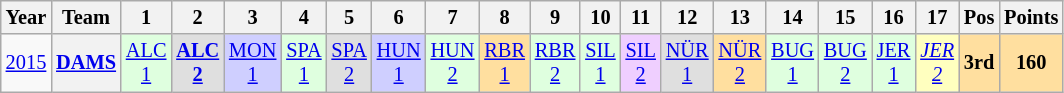<table class="wikitable" style="text-align:center; font-size:85%">
<tr>
<th>Year</th>
<th>Team</th>
<th>1</th>
<th>2</th>
<th>3</th>
<th>4</th>
<th>5</th>
<th>6</th>
<th>7</th>
<th>8</th>
<th>9</th>
<th>10</th>
<th>11</th>
<th>12</th>
<th>13</th>
<th>14</th>
<th>15</th>
<th>16</th>
<th>17</th>
<th>Pos</th>
<th>Points</th>
</tr>
<tr>
<td><a href='#'>2015</a></td>
<th nowrap><a href='#'>DAMS</a></th>
<td style="background:#DFFFDF"><a href='#'>ALC<br>1</a><br></td>
<td style="background:#DFDFDF"><strong><a href='#'>ALC<br>2</a></strong><br></td>
<td style="background:#CFCFFF"><a href='#'>MON<br>1</a><br></td>
<td style="background:#DFFFDF"><a href='#'>SPA<br>1</a><br></td>
<td style="background:#DFDFDF"><a href='#'>SPA<br>2</a><br></td>
<td style="background:#CFCFFF"><a href='#'>HUN<br>1</a><br></td>
<td style="background:#DFFFDF"><a href='#'>HUN<br>2</a><br></td>
<td style="background:#FFDF9F"><a href='#'>RBR<br>1</a><br></td>
<td style="background:#DFFFDF"><a href='#'>RBR<br>2</a><br></td>
<td style="background:#DFFFDF"><a href='#'>SIL<br>1</a><br></td>
<td style="background:#EFCFFF"><a href='#'>SIL<br>2</a><br></td>
<td style="background:#DFDFDF"><a href='#'>NÜR<br>1</a><br></td>
<td style="background:#FFDF9F"><a href='#'>NÜR<br>2</a><br></td>
<td style="background:#DFFFDF"><a href='#'>BUG<br>1</a><br></td>
<td style="background:#DFFFDF"><a href='#'>BUG<br>2</a><br></td>
<td style="background:#DFFFDF"><a href='#'>JER<br>1</a><br></td>
<td style="background:#FFFFBF"><em><a href='#'>JER<br>2</a></em><br></td>
<th style="background:#FFDF9F">3rd</th>
<th style="background:#FFDF9F">160</th>
</tr>
</table>
